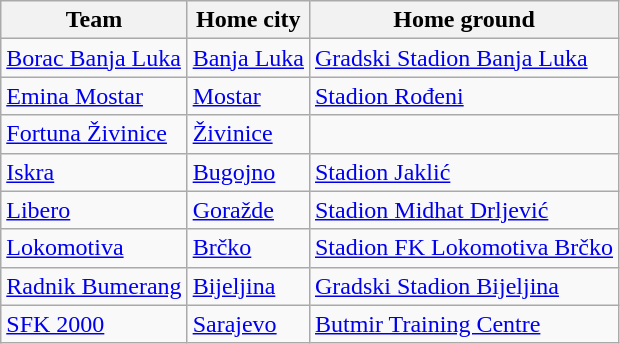<table class="wikitable sortable">
<tr>
<th>Team</th>
<th>Home city</th>
<th>Home ground</th>
</tr>
<tr>
<td><a href='#'>Borac Banja Luka</a></td>
<td><a href='#'>Banja Luka</a></td>
<td><a href='#'>Gradski Stadion Banja Luka</a></td>
</tr>
<tr>
<td><a href='#'>Emina Mostar</a></td>
<td><a href='#'>Mostar</a></td>
<td><a href='#'>Stadion Rođeni</a></td>
</tr>
<tr>
<td><a href='#'>Fortuna Živinice</a></td>
<td><a href='#'>Živinice</a></td>
<td></td>
</tr>
<tr>
<td><a href='#'>Iskra</a></td>
<td><a href='#'>Bugojno</a></td>
<td><a href='#'>Stadion Jaklić</a></td>
</tr>
<tr>
<td><a href='#'>Libero</a></td>
<td><a href='#'>Goražde</a></td>
<td><a href='#'>Stadion Midhat Drljević</a></td>
</tr>
<tr>
<td><a href='#'>Lokomotiva</a></td>
<td><a href='#'>Brčko</a></td>
<td><a href='#'>Stadion FK Lokomotiva Brčko</a></td>
</tr>
<tr>
<td><a href='#'>Radnik Bumerang</a></td>
<td><a href='#'>Bijeljina</a></td>
<td><a href='#'>Gradski Stadion Bijeljina</a></td>
</tr>
<tr>
<td><a href='#'>SFK 2000</a></td>
<td><a href='#'>Sarajevo</a></td>
<td><a href='#'>Butmir Training Centre</a></td>
</tr>
</table>
